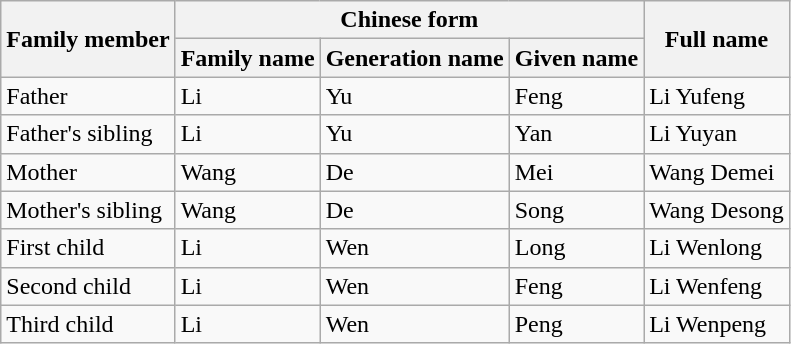<table class="wikitable">
<tr>
<th rowspan="2">Family member</th>
<th colspan="3">Chinese form</th>
<th rowspan="2">Full name</th>
</tr>
<tr>
<th>Family name</th>
<th>Generation name</th>
<th>Given name</th>
</tr>
<tr>
<td>Father</td>
<td>Li</td>
<td>Yu</td>
<td>Feng</td>
<td>Li Yufeng</td>
</tr>
<tr>
<td>Father's sibling</td>
<td>Li</td>
<td>Yu</td>
<td>Yan</td>
<td>Li Yuyan</td>
</tr>
<tr>
<td>Mother</td>
<td>Wang</td>
<td>De</td>
<td>Mei</td>
<td>Wang Demei</td>
</tr>
<tr>
<td>Mother's sibling</td>
<td>Wang</td>
<td>De</td>
<td>Song</td>
<td>Wang Desong</td>
</tr>
<tr>
<td>First child</td>
<td>Li</td>
<td>Wen</td>
<td>Long</td>
<td>Li Wenlong</td>
</tr>
<tr>
<td>Second child</td>
<td>Li</td>
<td>Wen</td>
<td>Feng</td>
<td>Li Wenfeng</td>
</tr>
<tr>
<td>Third child</td>
<td>Li</td>
<td>Wen</td>
<td>Peng</td>
<td>Li Wenpeng</td>
</tr>
</table>
